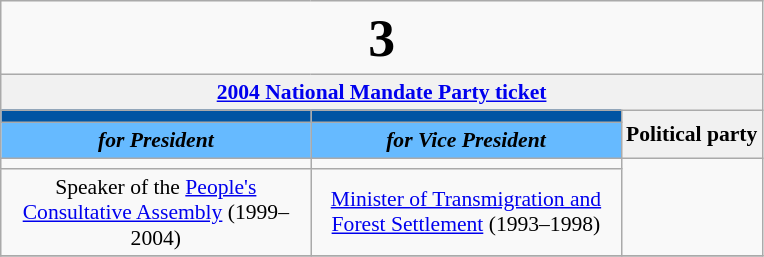<table class="wikitable" style="font-size:90%; text-align:center">
<tr>
<td colspan=3 style="text-align:center;"><big><big><big><big><big><strong>3</strong></big></big></big></big></big></td>
</tr>
<tr>
<td colspan=3 style="background:#f1f1f1;"><strong><a href='#'>2004 National Mandate Party ticket</a></strong></td>
</tr>
<tr>
<th style="font-size:135%; background:#0054A3;"><a href='#'></a></th>
<th style="font-size:135%; background:#0054A3;"><a href='#'></a></th>
<td rowspan=2 style="background:#f1f1f1;"><strong>Political party</strong></td>
</tr>
<tr style="color:#000; font-size:100%;">
<td style="width:3em; width:200px; background:#66BAFF;"><strong><em>for President</em></strong></td>
<td style="width:3em; width:200px; background:#66BAFF;"><strong><em>for Vice President</em></strong></td>
</tr>
<tr>
<td></td>
<td></td>
<td rowspan=2></td>
</tr>
<tr>
<td>Speaker of the <a href='#'>People's Consultative Assembly</a> (1999–2004)</td>
<td><a href='#'>Minister of Transmigration and Forest Settlement</a> (1993–1998)</td>
</tr>
<tr>
</tr>
</table>
